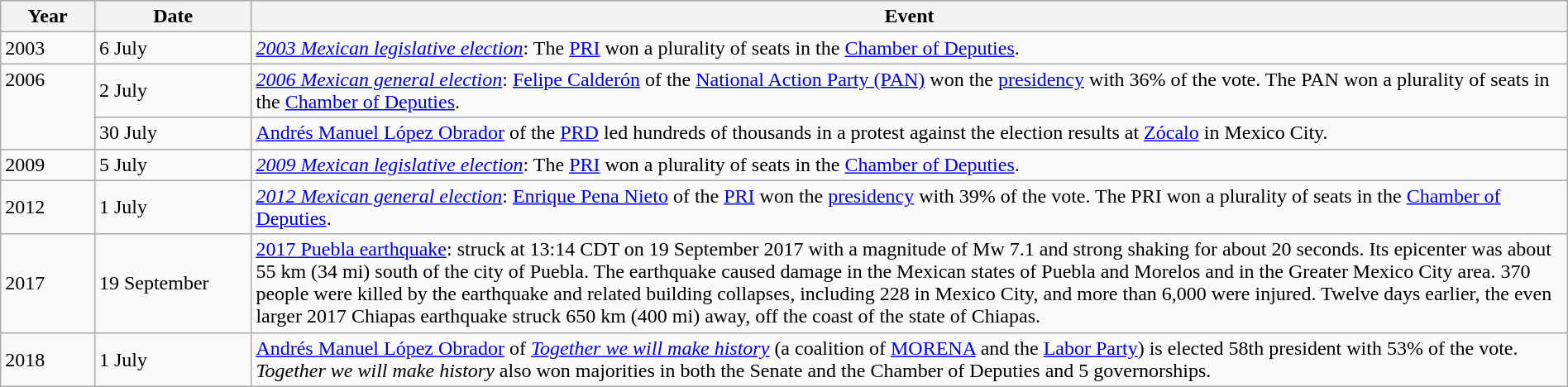<table class="wikitable" width="100%">
<tr>
<th style="width:6%">Year</th>
<th style="width:10%">Date</th>
<th>Event</th>
</tr>
<tr>
<td>2003</td>
<td>6 July</td>
<td><em><a href='#'>2003 Mexican legislative election</a></em>: The <a href='#'>PRI</a> won a plurality of seats in the <a href='#'>Chamber of Deputies</a>.</td>
</tr>
<tr>
<td rowspan="2" valign="top">2006</td>
<td>2 July</td>
<td><em><a href='#'>2006 Mexican general election</a></em>: <a href='#'>Felipe Calderón</a> of the <a href='#'>National Action Party (PAN)</a> won the <a href='#'>presidency</a> with 36% of the vote.  The PAN won a plurality of seats in the <a href='#'>Chamber of Deputies</a>.</td>
</tr>
<tr>
<td>30 July</td>
<td><a href='#'>Andrés Manuel López Obrador</a> of the <a href='#'>PRD</a> led hundreds of thousands in a protest against the election results at <a href='#'>Zócalo</a> in Mexico City.</td>
</tr>
<tr>
<td>2009</td>
<td>5 July</td>
<td><em><a href='#'>2009 Mexican legislative election</a></em>: The <a href='#'>PRI</a> won a plurality of seats in the <a href='#'>Chamber of Deputies</a>.</td>
</tr>
<tr>
<td>2012</td>
<td>1 July</td>
<td><em><a href='#'>2012 Mexican general election</a></em>: <a href='#'>Enrique Pena Nieto</a> of the <a href='#'>PRI</a> won the <a href='#'>presidency</a> with 39% of the vote.  The PRI won a plurality of seats in the <a href='#'>Chamber of Deputies</a>.</td>
</tr>
<tr>
<td>2017</td>
<td>19 September</td>
<td><a href='#'>2017 Puebla earthquake</a>: struck at 13:14 CDT on 19 September 2017 with a magnitude of Mw 7.1 and strong shaking for about 20 seconds. Its epicenter was about 55 km (34 mi) south of the city of Puebla. The earthquake caused damage in the Mexican states of Puebla and Morelos and in the Greater Mexico City area. 370 people were killed by the earthquake and related building collapses, including 228 in Mexico City, and more than 6,000 were injured. Twelve days earlier, the even larger 2017 Chiapas earthquake struck 650 km (400 mi) away, off the coast of the state of Chiapas.</td>
</tr>
<tr>
<td>2018</td>
<td>1 July</td>
<td><a href='#'>Andrés Manuel López Obrador</a> of <em><a href='#'>Together we will make history</a></em> (a coalition of <a href='#'>MORENA</a> and the <a href='#'>Labor Party</a>) is elected 58th president with 53% of the vote. <em>Together we will make history</em> also won majorities in both the Senate and the Chamber of Deputies and 5 governorships.</td>
</tr>
</table>
